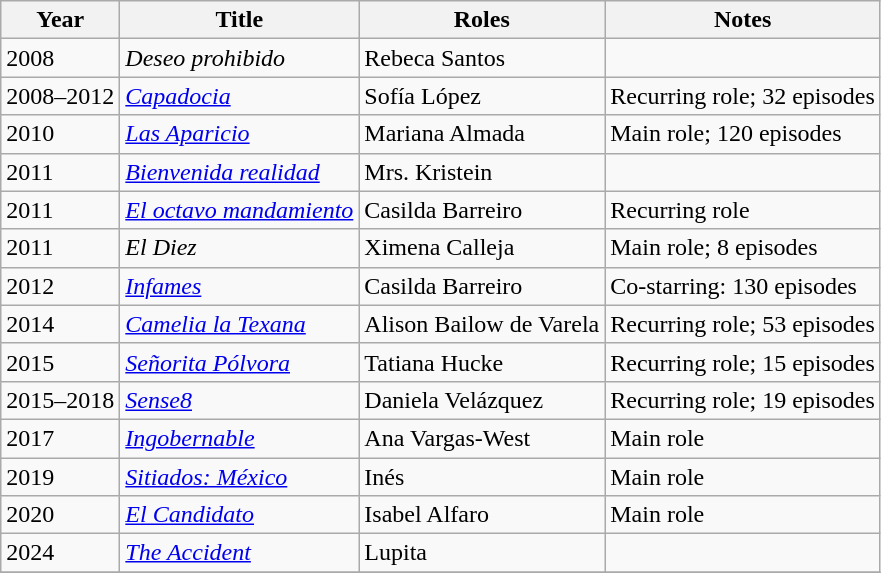<table class="wikitable sortable">
<tr>
<th>Year</th>
<th>Title</th>
<th>Roles</th>
<th>Notes</th>
</tr>
<tr>
<td>2008</td>
<td><em>Deseo prohibido</em></td>
<td>Rebeca Santos</td>
<td></td>
</tr>
<tr>
<td>2008–2012</td>
<td><em><a href='#'>Capadocia</a></em></td>
<td>Sofía López</td>
<td>Recurring role; 32 episodes</td>
</tr>
<tr>
<td>2010</td>
<td><em><a href='#'>Las Aparicio</a></em></td>
<td>Mariana Almada</td>
<td>Main role; 120 episodes</td>
</tr>
<tr>
<td>2011</td>
<td><em><a href='#'>Bienvenida realidad</a></em></td>
<td>Mrs. Kristein</td>
<td></td>
</tr>
<tr>
<td>2011</td>
<td><em><a href='#'>El octavo mandamiento</a></em></td>
<td>Casilda Barreiro</td>
<td>Recurring role</td>
</tr>
<tr>
<td>2011</td>
<td><em>El Diez</em></td>
<td>Ximena Calleja</td>
<td>Main role; 8 episodes</td>
</tr>
<tr>
<td>2012</td>
<td><em><a href='#'>Infames</a></em></td>
<td>Casilda Barreiro</td>
<td>Co-starring: 130 episodes</td>
</tr>
<tr _>
<td>2014</td>
<td><em><a href='#'>Camelia la Texana</a></em></td>
<td>Alison Bailow de Varela</td>
<td>Recurring role; 53 episodes</td>
</tr>
<tr>
<td>2015</td>
<td><em><a href='#'>Señorita Pólvora</a></em></td>
<td>Tatiana Hucke</td>
<td>Recurring role; 15 episodes</td>
</tr>
<tr>
<td>2015–2018</td>
<td><em><a href='#'>Sense8</a></em></td>
<td>Daniela Velázquez</td>
<td>Recurring role; 19 episodes</td>
</tr>
<tr>
<td>2017</td>
<td><em><a href='#'>Ingobernable</a></em></td>
<td>Ana Vargas-West</td>
<td>Main role</td>
</tr>
<tr>
<td>2019</td>
<td><em><a href='#'>Sitiados: México</a></em></td>
<td>Inés</td>
<td>Main role</td>
</tr>
<tr>
<td>2020</td>
<td><em><a href='#'>El Candidato</a></em></td>
<td>Isabel Alfaro</td>
<td>Main role</td>
</tr>
<tr>
<td>2024</td>
<td><em><a href='#'>The Accident</a></em></td>
<td>Lupita</td>
<td></td>
</tr>
<tr>
</tr>
</table>
